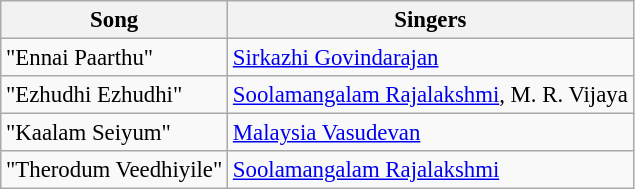<table class="wikitable" style="font-size:95%;">
<tr>
<th>Song</th>
<th>Singers</th>
</tr>
<tr>
<td>"Ennai Paarthu"</td>
<td><a href='#'>Sirkazhi Govindarajan</a></td>
</tr>
<tr>
<td>"Ezhudhi Ezhudhi"</td>
<td><a href='#'>Soolamangalam Rajalakshmi</a>, M. R. Vijaya</td>
</tr>
<tr>
<td>"Kaalam Seiyum"</td>
<td><a href='#'>Malaysia Vasudevan</a></td>
</tr>
<tr>
<td>"Therodum Veedhiyile"</td>
<td><a href='#'>Soolamangalam Rajalakshmi</a></td>
</tr>
</table>
